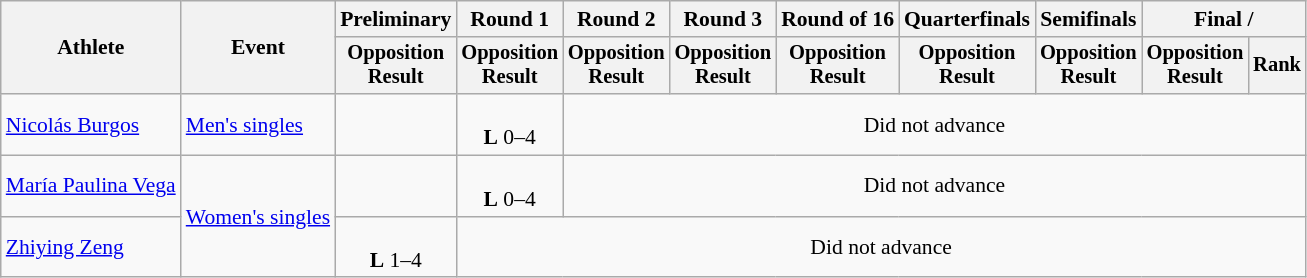<table class=wikitable style=font-size:90%;text-align:center>
<tr>
<th rowspan=2>Athlete</th>
<th rowspan=2>Event</th>
<th>Preliminary</th>
<th>Round 1</th>
<th>Round 2</th>
<th>Round 3</th>
<th>Round of 16</th>
<th>Quarterfinals</th>
<th>Semifinals</th>
<th colspan=2>Final / </th>
</tr>
<tr style=font-size:95%>
<th>Opposition<br>Result</th>
<th>Opposition<br>Result</th>
<th>Opposition<br>Result</th>
<th>Opposition<br>Result</th>
<th>Opposition<br>Result</th>
<th>Opposition<br>Result</th>
<th>Opposition<br>Result</th>
<th>Opposition<br>Result</th>
<th>Rank</th>
</tr>
<tr>
<td align=left><a href='#'>Nicolás Burgos</a></td>
<td align=left><a href='#'>Men's singles</a></td>
<td></td>
<td><br><strong>L</strong> 0–4</td>
<td colspan="7">Did not advance</td>
</tr>
<tr>
<td align=left><a href='#'>María Paulina Vega</a></td>
<td align=left rowspan=2><a href='#'>Women's singles</a></td>
<td></td>
<td><br><strong>L</strong> 0–4</td>
<td colspan="7">Did not advance</td>
</tr>
<tr>
<td align=left><a href='#'>Zhiying Zeng</a></td>
<td><br><strong>L</strong> 1–4</td>
<td colspan="8">Did not advance</td>
</tr>
</table>
